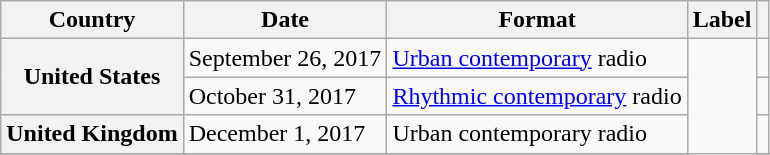<table class="wikitable plainrowheaders">
<tr>
<th scope="col">Country</th>
<th scope="col">Date</th>
<th scope="col">Format</th>
<th scope="col">Label</th>
<th scope="col"></th>
</tr>
<tr>
<th scope="row" rowspan="2">United States</th>
<td>September 26, 2017</td>
<td><a href='#'>Urban contemporary</a> radio</td>
<td rowspan="5"></td>
<td style="text-align:center;"></td>
</tr>
<tr>
<td>October 31, 2017</td>
<td><a href='#'>Rhythmic contemporary</a> radio</td>
<td style="text-align:center;"></td>
</tr>
<tr>
<th scope="row">United Kingdom</th>
<td>December 1, 2017</td>
<td>Urban contemporary radio</td>
<td style="text-align:center;"></td>
</tr>
<tr>
</tr>
</table>
